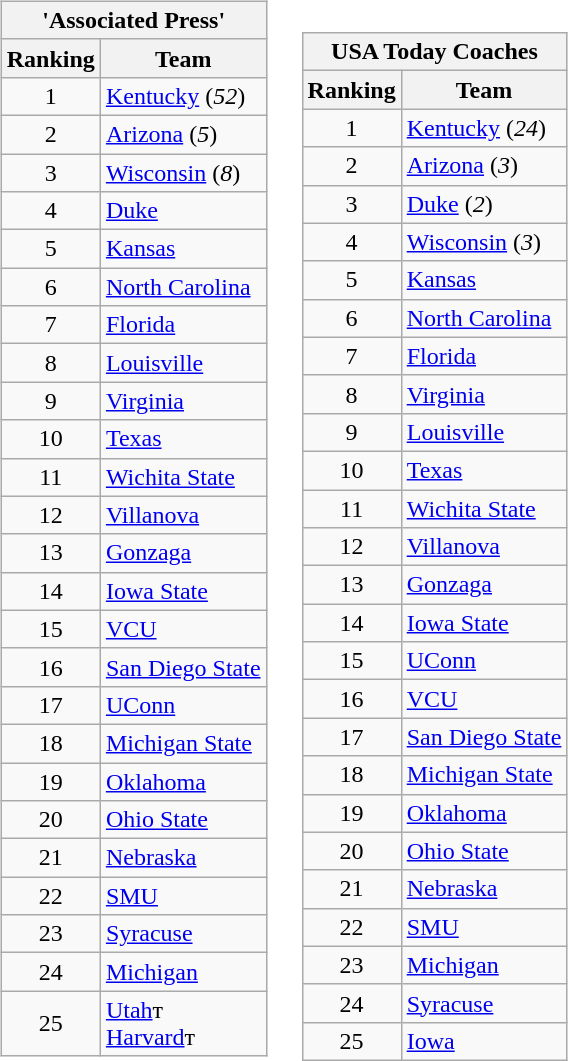<table>
<tr style="vertical-align:top;">
<td><br><table class="wikitable" style="text-align:center;">
<tr>
<th colspan=3>'Associated Press'</th>
</tr>
<tr>
<th>Ranking</th>
<th>Team</th>
</tr>
<tr>
<td>1</td>
<td align=left><a href='#'>Kentucky</a> (<em>52</em>)</td>
</tr>
<tr>
<td>2</td>
<td align=left><a href='#'>Arizona</a> (<em>5</em>)</td>
</tr>
<tr>
<td>3</td>
<td align=left><a href='#'>Wisconsin</a> (<em>8</em>)</td>
</tr>
<tr>
<td>4</td>
<td align=left><a href='#'>Duke</a></td>
</tr>
<tr>
<td>5</td>
<td align=left><a href='#'>Kansas</a></td>
</tr>
<tr>
<td>6</td>
<td align=left><a href='#'>North Carolina</a></td>
</tr>
<tr>
<td>7</td>
<td align=left><a href='#'>Florida</a></td>
</tr>
<tr>
<td>8</td>
<td align=left><a href='#'>Louisville</a></td>
</tr>
<tr>
<td>9</td>
<td align=left><a href='#'>Virginia</a></td>
</tr>
<tr>
<td>10</td>
<td align=left><a href='#'>Texas</a></td>
</tr>
<tr>
<td>11</td>
<td align=left><a href='#'>Wichita State</a></td>
</tr>
<tr>
<td>12</td>
<td align=left><a href='#'>Villanova</a></td>
</tr>
<tr>
<td>13</td>
<td align=left><a href='#'>Gonzaga</a></td>
</tr>
<tr>
<td>14</td>
<td align=left><a href='#'>Iowa State</a></td>
</tr>
<tr>
<td>15</td>
<td align=left><a href='#'>VCU</a></td>
</tr>
<tr>
<td>16</td>
<td align=left><a href='#'>San Diego State</a></td>
</tr>
<tr>
<td>17</td>
<td align=left><a href='#'>UConn</a></td>
</tr>
<tr>
<td>18</td>
<td align=left><a href='#'>Michigan State</a></td>
</tr>
<tr>
<td>19</td>
<td align=left><a href='#'>Oklahoma</a></td>
</tr>
<tr>
<td>20</td>
<td align=left><a href='#'>Ohio State</a></td>
</tr>
<tr>
<td>21</td>
<td align=left><a href='#'>Nebraska</a></td>
</tr>
<tr>
<td>22</td>
<td align=left><a href='#'>SMU</a></td>
</tr>
<tr>
<td>23</td>
<td align=left><a href='#'>Syracuse</a></td>
</tr>
<tr>
<td>24</td>
<td align=left><a href='#'>Michigan</a></td>
</tr>
<tr>
<td>25</td>
<td align=left><a href='#'>Utah</a>т<br><a href='#'>Harvard</a>т</td>
</tr>
</table>
</td>
<td><br><table>
<tr style="vertical-align:top;">
<td><br><table class="wikitable" style="text-align:center;">
<tr>
<th colspan=2><strong>USA Today Coaches</strong></th>
</tr>
<tr>
<th>Ranking</th>
<th>Team</th>
</tr>
<tr>
<td>1</td>
<td align=left><a href='#'>Kentucky</a> (<em>24</em>)</td>
</tr>
<tr>
<td>2</td>
<td align=left><a href='#'>Arizona</a> (<em>3</em>)</td>
</tr>
<tr>
<td>3</td>
<td align=left><a href='#'>Duke</a> (<em>2</em>)</td>
</tr>
<tr>
<td>4</td>
<td align=left><a href='#'>Wisconsin</a> (<em>3</em>)</td>
</tr>
<tr>
<td>5</td>
<td align=left><a href='#'>Kansas</a></td>
</tr>
<tr>
<td>6</td>
<td align=left><a href='#'>North Carolina</a></td>
</tr>
<tr>
<td>7</td>
<td align=left><a href='#'>Florida</a></td>
</tr>
<tr>
<td>8</td>
<td align=left><a href='#'>Virginia</a></td>
</tr>
<tr>
<td>9</td>
<td align=left><a href='#'>Louisville</a></td>
</tr>
<tr>
<td>10</td>
<td align=left><a href='#'>Texas</a></td>
</tr>
<tr>
<td>11</td>
<td align=left><a href='#'>Wichita State</a></td>
</tr>
<tr>
<td>12</td>
<td align=left><a href='#'>Villanova</a></td>
</tr>
<tr>
<td>13</td>
<td align=left><a href='#'>Gonzaga</a></td>
</tr>
<tr>
<td>14</td>
<td align=left><a href='#'>Iowa State</a></td>
</tr>
<tr>
<td>15</td>
<td align=left><a href='#'>UConn</a></td>
</tr>
<tr>
<td>16</td>
<td align=left><a href='#'>VCU</a></td>
</tr>
<tr>
<td>17</td>
<td align=left><a href='#'>San Diego State</a></td>
</tr>
<tr>
<td>18</td>
<td align=left><a href='#'>Michigan State</a></td>
</tr>
<tr>
<td>19</td>
<td align=left><a href='#'>Oklahoma</a></td>
</tr>
<tr>
<td>20</td>
<td align=left><a href='#'>Ohio State</a></td>
</tr>
<tr>
<td>21</td>
<td align=left><a href='#'>Nebraska</a></td>
</tr>
<tr>
<td>22</td>
<td align=left><a href='#'>SMU</a></td>
</tr>
<tr>
<td>23</td>
<td align=left><a href='#'>Michigan</a></td>
</tr>
<tr>
<td>24</td>
<td align=left><a href='#'>Syracuse</a></td>
</tr>
<tr>
<td>25</td>
<td align=left><a href='#'>Iowa</a></td>
</tr>
</table>
</td>
</tr>
</table>
</td>
</tr>
</table>
